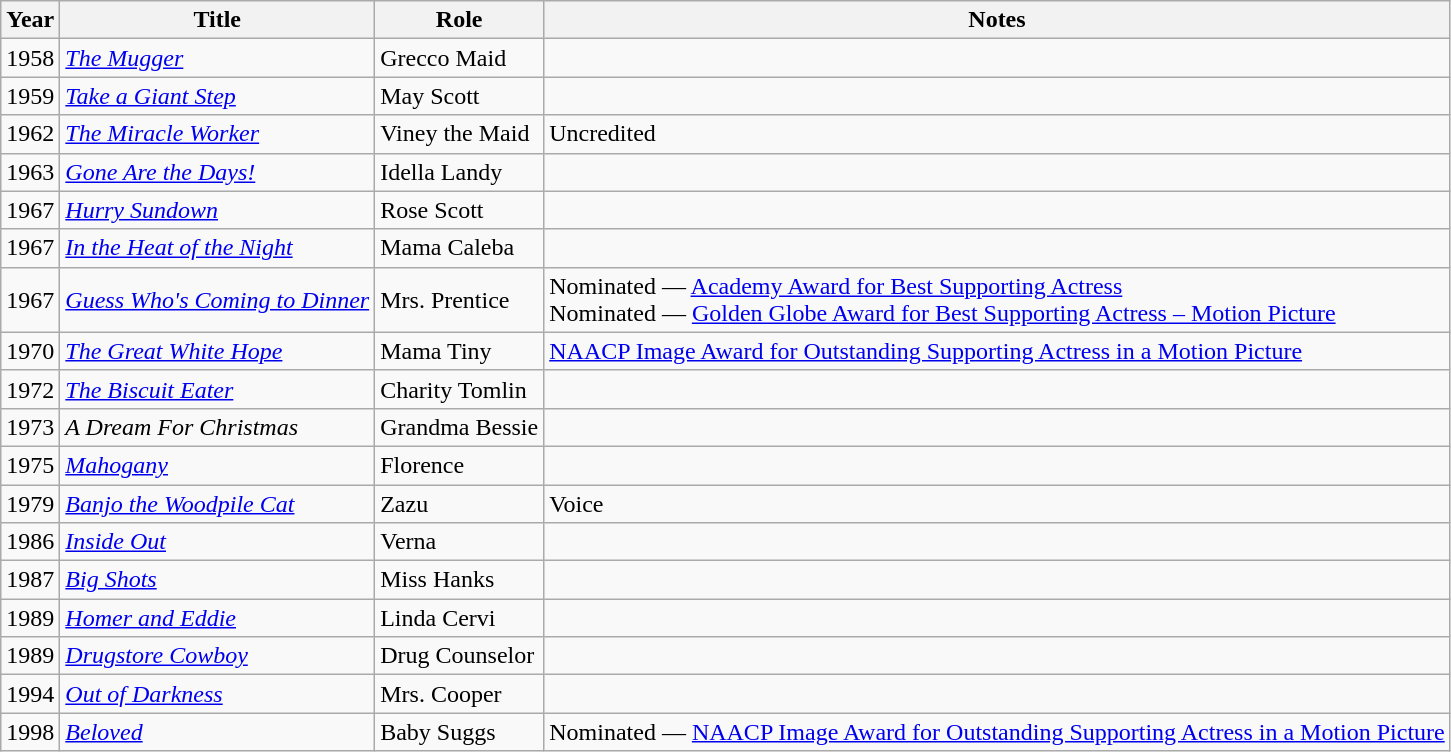<table class="wikitable sortable">
<tr>
<th>Year</th>
<th>Title</th>
<th>Role</th>
<th class="unsortable">Notes</th>
</tr>
<tr>
<td>1958</td>
<td><em><a href='#'>The Mugger</a></em></td>
<td>Grecco Maid</td>
<td></td>
</tr>
<tr>
<td>1959</td>
<td><em><a href='#'>Take a Giant Step</a></em></td>
<td>May Scott</td>
<td></td>
</tr>
<tr>
<td>1962</td>
<td><em><a href='#'>The Miracle Worker</a></em></td>
<td>Viney the Maid</td>
<td>Uncredited</td>
</tr>
<tr>
<td>1963</td>
<td><em><a href='#'>Gone Are the Days!</a></em></td>
<td>Idella Landy</td>
<td></td>
</tr>
<tr>
<td>1967</td>
<td><em><a href='#'>Hurry Sundown</a></em></td>
<td>Rose Scott</td>
<td></td>
</tr>
<tr>
<td>1967</td>
<td><em><a href='#'>In the Heat of the Night</a></em></td>
<td>Mama Caleba</td>
<td></td>
</tr>
<tr>
<td>1967</td>
<td><em><a href='#'>Guess Who's Coming to Dinner</a></em></td>
<td>Mrs. Prentice</td>
<td>Nominated — <a href='#'>Academy Award for Best Supporting Actress</a><br>Nominated — <a href='#'>Golden Globe Award for Best Supporting Actress – Motion Picture</a></td>
</tr>
<tr>
<td>1970</td>
<td><em><a href='#'>The Great White Hope</a></em></td>
<td>Mama Tiny</td>
<td><a href='#'>NAACP Image Award for Outstanding Supporting Actress in a Motion Picture</a></td>
</tr>
<tr>
<td>1972</td>
<td><em><a href='#'>The Biscuit Eater</a></em></td>
<td>Charity Tomlin</td>
<td></td>
</tr>
<tr>
<td>1973</td>
<td><em>A Dream For Christmas</em></td>
<td>Grandma Bessie</td>
<td></td>
</tr>
<tr>
<td>1975</td>
<td><em><a href='#'>Mahogany</a></em></td>
<td>Florence</td>
<td></td>
</tr>
<tr>
<td>1979</td>
<td><em><a href='#'>Banjo the Woodpile Cat</a></em></td>
<td>Zazu</td>
<td>Voice</td>
</tr>
<tr>
<td>1986</td>
<td><em><a href='#'>Inside Out</a></em></td>
<td>Verna</td>
<td></td>
</tr>
<tr>
<td>1987</td>
<td><em><a href='#'>Big Shots</a></em></td>
<td>Miss Hanks</td>
<td></td>
</tr>
<tr>
<td>1989</td>
<td><em><a href='#'>Homer and Eddie</a></em></td>
<td>Linda Cervi</td>
<td></td>
</tr>
<tr>
<td>1989</td>
<td><em><a href='#'>Drugstore Cowboy</a></em></td>
<td>Drug Counselor</td>
<td></td>
</tr>
<tr>
<td>1994</td>
<td><em><a href='#'>Out of Darkness</a></em></td>
<td>Mrs. Cooper</td>
<td></td>
</tr>
<tr>
<td>1998</td>
<td><em><a href='#'>Beloved</a></em></td>
<td>Baby Suggs</td>
<td>Nominated — <a href='#'>NAACP Image Award for Outstanding Supporting Actress in a Motion Picture</a></td>
</tr>
</table>
